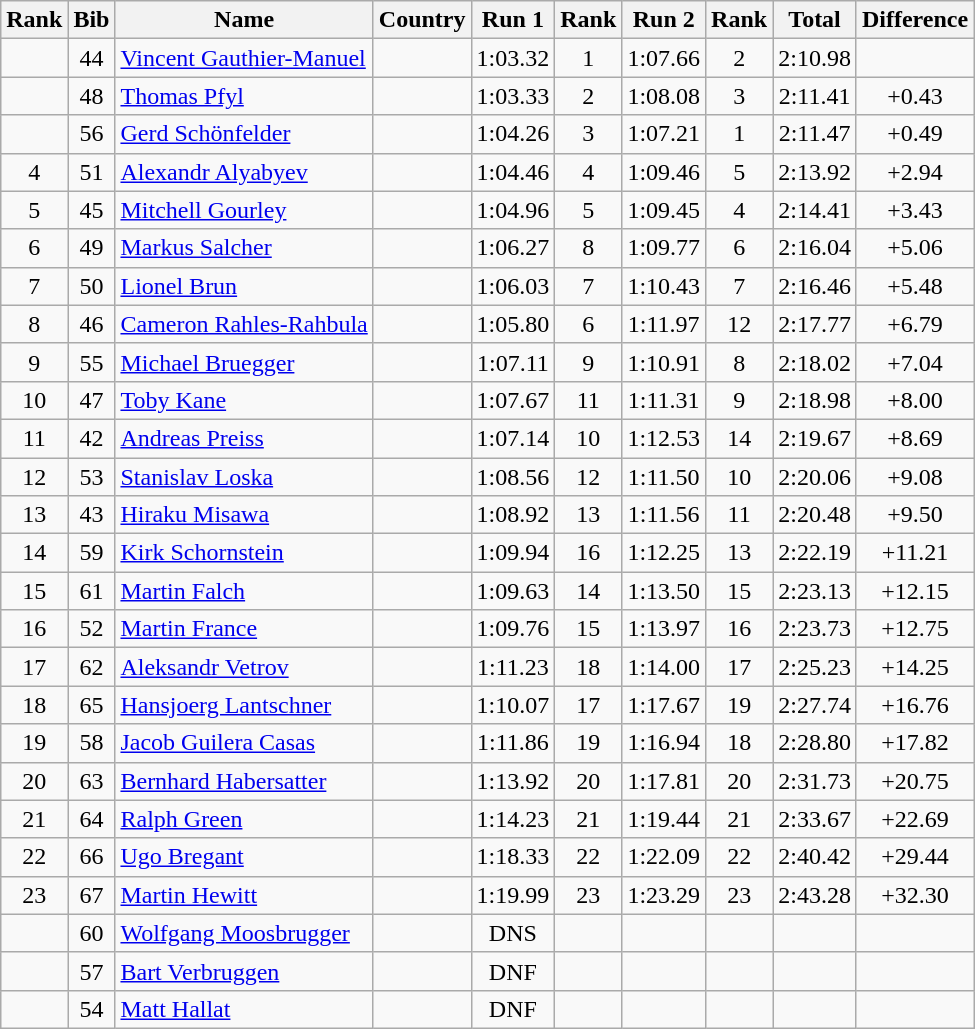<table class="wikitable sortable" style="text-align:center">
<tr>
<th>Rank</th>
<th>Bib</th>
<th>Name</th>
<th>Country</th>
<th>Run 1</th>
<th>Rank</th>
<th>Run 2</th>
<th>Rank</th>
<th>Total</th>
<th>Difference</th>
</tr>
<tr>
<td></td>
<td>44</td>
<td align=left><a href='#'>Vincent Gauthier-Manuel</a></td>
<td align=left></td>
<td>1:03.32</td>
<td>1</td>
<td>1:07.66</td>
<td>2</td>
<td>2:10.98</td>
<td></td>
</tr>
<tr>
<td></td>
<td>48</td>
<td align=left><a href='#'>Thomas Pfyl</a></td>
<td align=left></td>
<td>1:03.33</td>
<td>2</td>
<td>1:08.08</td>
<td>3</td>
<td>2:11.41</td>
<td>+0.43</td>
</tr>
<tr>
<td></td>
<td>56</td>
<td align=left><a href='#'>Gerd Schönfelder</a></td>
<td align=left></td>
<td>1:04.26</td>
<td>3</td>
<td>1:07.21</td>
<td>1</td>
<td>2:11.47</td>
<td>+0.49</td>
</tr>
<tr>
<td>4</td>
<td>51</td>
<td align=left><a href='#'>Alexandr Alyabyev</a></td>
<td align=left></td>
<td>1:04.46</td>
<td>4</td>
<td>1:09.46</td>
<td>5</td>
<td>2:13.92</td>
<td>+2.94</td>
</tr>
<tr>
<td>5</td>
<td>45</td>
<td align=left><a href='#'>Mitchell Gourley</a></td>
<td align=left></td>
<td>1:04.96</td>
<td>5</td>
<td>1:09.45</td>
<td>4</td>
<td>2:14.41</td>
<td>+3.43</td>
</tr>
<tr>
<td>6</td>
<td>49</td>
<td align=left><a href='#'>Markus Salcher</a></td>
<td align=left></td>
<td>1:06.27</td>
<td>8</td>
<td>1:09.77</td>
<td>6</td>
<td>2:16.04</td>
<td>+5.06</td>
</tr>
<tr>
<td>7</td>
<td>50</td>
<td align=left><a href='#'>Lionel Brun</a></td>
<td align=left></td>
<td>1:06.03</td>
<td>7</td>
<td>1:10.43</td>
<td>7</td>
<td>2:16.46</td>
<td>+5.48</td>
</tr>
<tr>
<td>8</td>
<td>46</td>
<td align=left><a href='#'>Cameron Rahles-Rahbula</a></td>
<td align=left></td>
<td>1:05.80</td>
<td>6</td>
<td>1:11.97</td>
<td>12</td>
<td>2:17.77</td>
<td>+6.79</td>
</tr>
<tr>
<td>9</td>
<td>55</td>
<td align=left><a href='#'>Michael Bruegger</a></td>
<td align=left></td>
<td>1:07.11</td>
<td>9</td>
<td>1:10.91</td>
<td>8</td>
<td>2:18.02</td>
<td>+7.04</td>
</tr>
<tr>
<td>10</td>
<td>47</td>
<td align=left><a href='#'>Toby Kane</a></td>
<td align=left></td>
<td>1:07.67</td>
<td>11</td>
<td>1:11.31</td>
<td>9</td>
<td>2:18.98</td>
<td>+8.00</td>
</tr>
<tr>
<td>11</td>
<td>42</td>
<td align=left><a href='#'>Andreas Preiss</a></td>
<td align=left></td>
<td>1:07.14</td>
<td>10</td>
<td>1:12.53</td>
<td>14</td>
<td>2:19.67</td>
<td>+8.69</td>
</tr>
<tr>
<td>12</td>
<td>53</td>
<td align=left><a href='#'>Stanislav Loska</a></td>
<td align=left></td>
<td>1:08.56</td>
<td>12</td>
<td>1:11.50</td>
<td>10</td>
<td>2:20.06</td>
<td>+9.08</td>
</tr>
<tr>
<td>13</td>
<td>43</td>
<td align=left><a href='#'>Hiraku Misawa</a></td>
<td align=left></td>
<td>1:08.92</td>
<td>13</td>
<td>1:11.56</td>
<td>11</td>
<td>2:20.48</td>
<td>+9.50</td>
</tr>
<tr>
<td>14</td>
<td>59</td>
<td align=left><a href='#'>Kirk Schornstein</a></td>
<td align=left></td>
<td>1:09.94</td>
<td>16</td>
<td>1:12.25</td>
<td>13</td>
<td>2:22.19</td>
<td>+11.21</td>
</tr>
<tr>
<td>15</td>
<td>61</td>
<td align=left><a href='#'>Martin Falch</a></td>
<td align=left></td>
<td>1:09.63</td>
<td>14</td>
<td>1:13.50</td>
<td>15</td>
<td>2:23.13</td>
<td>+12.15</td>
</tr>
<tr>
<td>16</td>
<td>52</td>
<td align=left><a href='#'>Martin France</a></td>
<td align=left></td>
<td>1:09.76</td>
<td>15</td>
<td>1:13.97</td>
<td>16</td>
<td>2:23.73</td>
<td>+12.75</td>
</tr>
<tr>
<td>17</td>
<td>62</td>
<td align=left><a href='#'>Aleksandr Vetrov</a></td>
<td align=left></td>
<td>1:11.23</td>
<td>18</td>
<td>1:14.00</td>
<td>17</td>
<td>2:25.23</td>
<td>+14.25</td>
</tr>
<tr>
<td>18</td>
<td>65</td>
<td align=left><a href='#'>Hansjoerg Lantschner</a></td>
<td align=left></td>
<td>1:10.07</td>
<td>17</td>
<td>1:17.67</td>
<td>19</td>
<td>2:27.74</td>
<td>+16.76</td>
</tr>
<tr>
<td>19</td>
<td>58</td>
<td align=left><a href='#'>Jacob Guilera Casas</a></td>
<td align=left></td>
<td>1:11.86</td>
<td>19</td>
<td>1:16.94</td>
<td>18</td>
<td>2:28.80</td>
<td>+17.82</td>
</tr>
<tr>
<td>20</td>
<td>63</td>
<td align=left><a href='#'>Bernhard Habersatter</a></td>
<td align=left></td>
<td>1:13.92</td>
<td>20</td>
<td>1:17.81</td>
<td>20</td>
<td>2:31.73</td>
<td>+20.75</td>
</tr>
<tr>
<td>21</td>
<td>64</td>
<td align=left><a href='#'>Ralph Green</a></td>
<td align=left></td>
<td>1:14.23</td>
<td>21</td>
<td>1:19.44</td>
<td>21</td>
<td>2:33.67</td>
<td>+22.69</td>
</tr>
<tr>
<td>22</td>
<td>66</td>
<td align=left><a href='#'>Ugo Bregant</a></td>
<td align=left></td>
<td>1:18.33</td>
<td>22</td>
<td>1:22.09</td>
<td>22</td>
<td>2:40.42</td>
<td>+29.44</td>
</tr>
<tr>
<td>23</td>
<td>67</td>
<td align=left><a href='#'>Martin Hewitt</a></td>
<td align=left></td>
<td>1:19.99</td>
<td>23</td>
<td>1:23.29</td>
<td>23</td>
<td>2:43.28</td>
<td>+32.30</td>
</tr>
<tr>
<td></td>
<td>60</td>
<td align=left><a href='#'>Wolfgang Moosbrugger</a></td>
<td align=left></td>
<td>DNS</td>
<td></td>
<td></td>
<td></td>
<td></td>
<td></td>
</tr>
<tr>
<td></td>
<td>57</td>
<td align=left><a href='#'>Bart Verbruggen</a></td>
<td align=left></td>
<td>DNF</td>
<td></td>
<td></td>
<td></td>
<td></td>
<td></td>
</tr>
<tr>
<td></td>
<td>54</td>
<td align=left><a href='#'>Matt Hallat</a></td>
<td align=left></td>
<td>DNF</td>
<td></td>
<td></td>
<td></td>
<td></td>
<td></td>
</tr>
</table>
